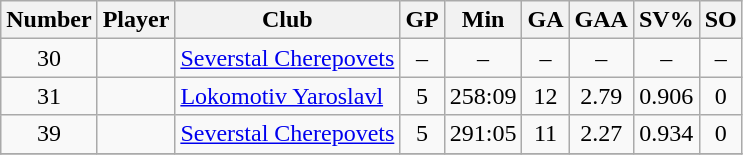<table class="wikitable sortable" style="text-align: center;">
<tr>
<th>Number</th>
<th>Player</th>
<th>Club</th>
<th>GP</th>
<th>Min</th>
<th>GA</th>
<th>GAA</th>
<th>SV%</th>
<th>SO</th>
</tr>
<tr>
<td>30</td>
<td align=left></td>
<td align=left><a href='#'>Severstal Cherepovets</a></td>
<td>–</td>
<td>–</td>
<td>–</td>
<td>–</td>
<td>–</td>
<td>–</td>
</tr>
<tr>
<td>31</td>
<td align=left></td>
<td align=left><a href='#'>Lokomotiv Yaroslavl</a></td>
<td>5</td>
<td>258:09</td>
<td>12</td>
<td>2.79</td>
<td>0.906</td>
<td>0</td>
</tr>
<tr>
<td>39</td>
<td align=left></td>
<td align=left><a href='#'>Severstal Cherepovets</a></td>
<td>5</td>
<td>291:05</td>
<td>11</td>
<td>2.27</td>
<td>0.934</td>
<td>0</td>
</tr>
<tr>
</tr>
</table>
